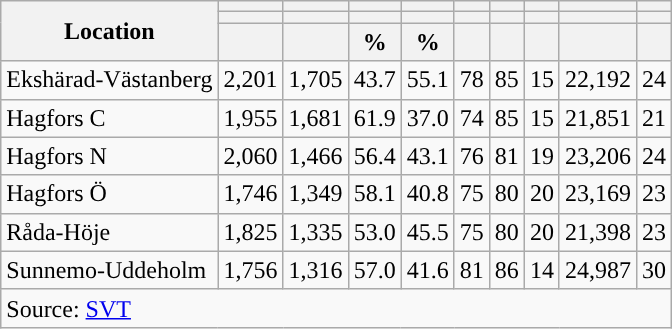<table role="presentation" class="wikitable sortable mw-collapsible">
<tr>
<th rowspan="3">Location</th>
<th></th>
<th></th>
<th></th>
<th></th>
<th></th>
<th></th>
<th></th>
<th></th>
<th></th>
</tr>
<tr>
<th></th>
<th></th>
<th style="background:"></th>
<th style="background:"></th>
<th></th>
<th></th>
<th></th>
<th></th>
<th></th>
</tr>
<tr>
<th data-sort-type="number"></th>
<th data-sort-type="number"></th>
<th data-sort-type="number">%</th>
<th data-sort-type="number">%</th>
<th data-sort-type="number"></th>
<th data-sort-type="number"></th>
<th data-sort-type="number"></th>
<th data-sort-type="number"></th>
<th data-sort-type="number"></th>
</tr>
<tr>
<td align="left">Ekshärad-Västanberg</td>
<td>2,201</td>
<td>1,705</td>
<td>43.7</td>
<td>55.1</td>
<td>78</td>
<td>85</td>
<td>15</td>
<td>22,192</td>
<td>24</td>
</tr>
<tr>
<td align="left">Hagfors C</td>
<td>1,955</td>
<td>1,681</td>
<td>61.9</td>
<td>37.0</td>
<td>74</td>
<td>85</td>
<td>15</td>
<td>21,851</td>
<td>21</td>
</tr>
<tr>
<td align="left">Hagfors N</td>
<td>2,060</td>
<td>1,466</td>
<td>56.4</td>
<td>43.1</td>
<td>76</td>
<td>81</td>
<td>19</td>
<td>23,206</td>
<td>24</td>
</tr>
<tr>
<td align="left">Hagfors Ö</td>
<td>1,746</td>
<td>1,349</td>
<td>58.1</td>
<td>40.8</td>
<td>75</td>
<td>80</td>
<td>20</td>
<td>23,169</td>
<td>23</td>
</tr>
<tr>
<td align="left">Råda-Höje</td>
<td>1,825</td>
<td>1,335</td>
<td>53.0</td>
<td>45.5</td>
<td>75</td>
<td>80</td>
<td>20</td>
<td>21,398</td>
<td>23</td>
</tr>
<tr>
<td align="left">Sunnemo-Uddeholm</td>
<td>1,756</td>
<td>1,316</td>
<td>57.0</td>
<td>41.6</td>
<td>81</td>
<td>86</td>
<td>14</td>
<td>24,987</td>
<td>30</td>
</tr>
<tr>
<td colspan="10" align="left">Source: <a href='#'>SVT</a></td>
</tr>
</table>
